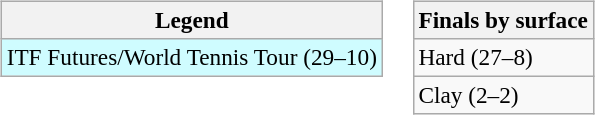<table>
<tr valign=top>
<td><br><table class=wikitable style=font-size:97%>
<tr>
<th>Legend</th>
</tr>
<tr bgcolor=cffcff>
<td>ITF Futures/World Tennis Tour (29–10)</td>
</tr>
</table>
</td>
<td><br><table class=wikitable style=font-size:97%>
<tr>
<th>Finals by surface</th>
</tr>
<tr>
<td>Hard (27–8)</td>
</tr>
<tr>
<td>Clay (2–2)</td>
</tr>
</table>
</td>
</tr>
</table>
